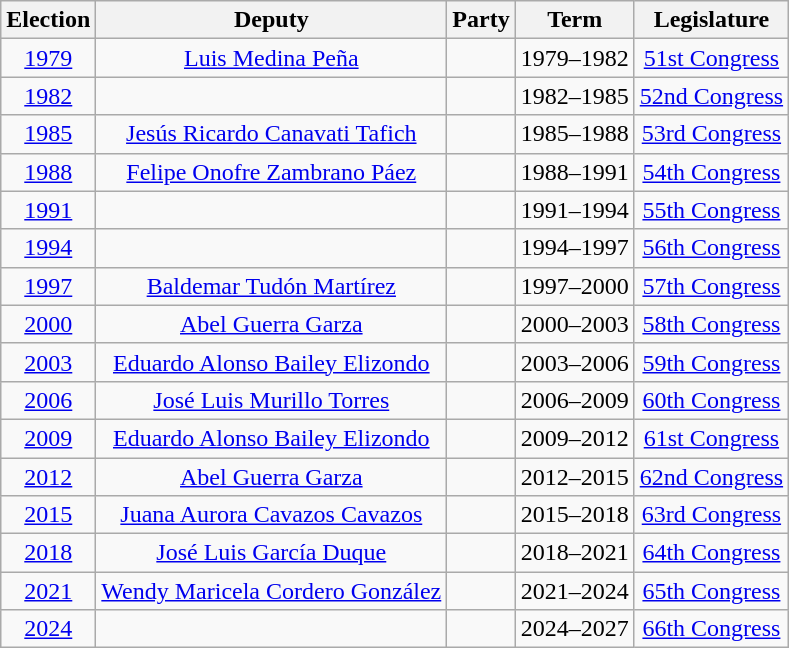<table class="wikitable sortable" style="text-align: center">
<tr>
<th>Election</th>
<th class="unsortable">Deputy</th>
<th class="unsortable">Party</th>
<th class="unsortable">Term</th>
<th class="unsortable">Legislature</th>
</tr>
<tr>
<td><a href='#'>1979</a></td>
<td><a href='#'>Luis Medina Peña</a></td>
<td></td>
<td>1979–1982</td>
<td><a href='#'>51st Congress</a></td>
</tr>
<tr>
<td><a href='#'>1982</a></td>
<td></td>
<td></td>
<td>1982–1985</td>
<td><a href='#'>52nd Congress</a></td>
</tr>
<tr>
<td><a href='#'>1985</a></td>
<td><a href='#'>Jesús Ricardo Canavati Tafich</a></td>
<td></td>
<td>1985–1988</td>
<td><a href='#'>53rd Congress</a></td>
</tr>
<tr>
<td><a href='#'>1988</a></td>
<td><a href='#'>Felipe Onofre Zambrano Páez</a></td>
<td></td>
<td>1988–1991</td>
<td><a href='#'>54th Congress</a></td>
</tr>
<tr>
<td><a href='#'>1991</a></td>
<td></td>
<td></td>
<td>1991–1994</td>
<td><a href='#'>55th Congress</a></td>
</tr>
<tr>
<td><a href='#'>1994</a></td>
<td></td>
<td></td>
<td>1994–1997</td>
<td><a href='#'>56th Congress</a></td>
</tr>
<tr>
<td><a href='#'>1997</a></td>
<td><a href='#'>Baldemar Tudón Martírez</a></td>
<td></td>
<td>1997–2000</td>
<td><a href='#'>57th Congress</a></td>
</tr>
<tr>
<td><a href='#'>2000</a></td>
<td><a href='#'>Abel Guerra Garza</a></td>
<td></td>
<td>2000–2003</td>
<td><a href='#'>58th Congress</a></td>
</tr>
<tr>
<td><a href='#'>2003</a></td>
<td><a href='#'>Eduardo Alonso Bailey Elizondo</a></td>
<td></td>
<td>2003–2006</td>
<td><a href='#'>59th Congress</a></td>
</tr>
<tr>
<td><a href='#'>2006</a></td>
<td><a href='#'>José Luis Murillo Torres</a></td>
<td></td>
<td>2006–2009</td>
<td><a href='#'>60th Congress</a></td>
</tr>
<tr>
<td><a href='#'>2009</a></td>
<td><a href='#'>Eduardo Alonso Bailey Elizondo</a></td>
<td></td>
<td>2009–2012</td>
<td><a href='#'>61st Congress</a></td>
</tr>
<tr>
<td><a href='#'>2012</a></td>
<td><a href='#'>Abel Guerra Garza</a></td>
<td></td>
<td>2012–2015</td>
<td><a href='#'>62nd Congress</a></td>
</tr>
<tr>
<td><a href='#'>2015</a></td>
<td><a href='#'>Juana Aurora Cavazos Cavazos</a></td>
<td></td>
<td>2015–2018</td>
<td><a href='#'>63rd Congress</a></td>
</tr>
<tr>
<td><a href='#'>2018</a></td>
<td><a href='#'>José Luis García Duque</a></td>
<td> </td>
<td>2018–2021</td>
<td><a href='#'>64th Congress</a></td>
</tr>
<tr>
<td><a href='#'>2021</a></td>
<td><a href='#'>Wendy Maricela Cordero González</a></td>
<td></td>
<td>2021–2024</td>
<td><a href='#'>65th Congress</a></td>
</tr>
<tr>
<td><a href='#'>2024</a></td>
<td></td>
<td></td>
<td>2024–2027</td>
<td><a href='#'>66th Congress</a></td>
</tr>
</table>
